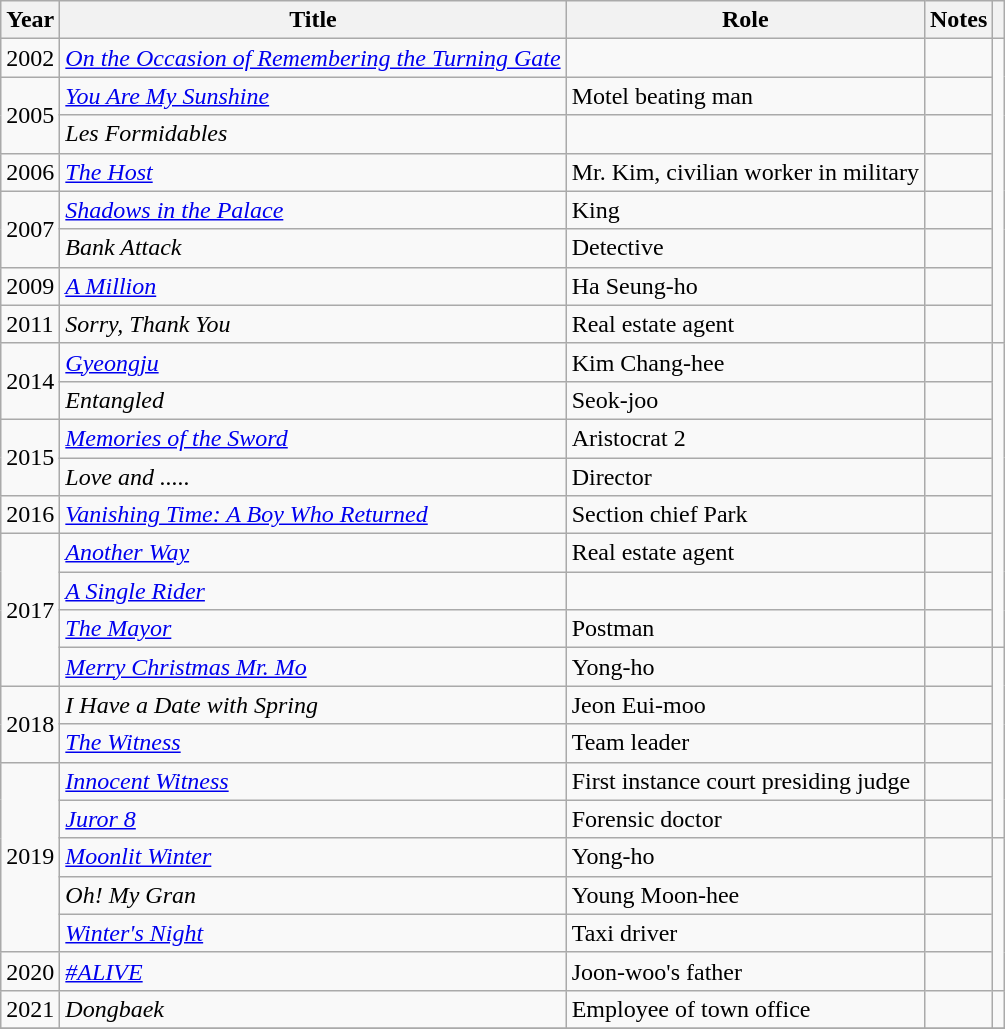<table class="wikitable sortable">
<tr>
<th>Year</th>
<th>Title</th>
<th>Role</th>
<th class="unsortable">Notes</th>
<th class="unsortable"></th>
</tr>
<tr>
<td>2002</td>
<td><em><a href='#'>On the Occasion of Remembering the Turning Gate</a></em></td>
<td></td>
<td></td>
<td rowspan=8></td>
</tr>
<tr>
<td rowspan="2">2005</td>
<td><em><a href='#'>You Are My Sunshine</a></em></td>
<td>Motel beating man</td>
<td></td>
</tr>
<tr>
<td><em>Les Formidables</em></td>
<td></td>
<td></td>
</tr>
<tr>
<td>2006</td>
<td><em><a href='#'>The Host</a></em></td>
<td>Mr. Kim, civilian worker in military</td>
<td></td>
</tr>
<tr>
<td rowspan="2">2007</td>
<td><em><a href='#'>Shadows in the Palace</a></em></td>
<td>King</td>
<td></td>
</tr>
<tr>
<td><em>Bank Attack</em></td>
<td>Detective</td>
<td></td>
</tr>
<tr>
<td>2009</td>
<td><em><a href='#'>A Million</a></em></td>
<td>Ha Seung-ho</td>
<td></td>
</tr>
<tr>
<td>2011</td>
<td><em>Sorry, Thank You</em></td>
<td>Real estate agent</td>
<td></td>
</tr>
<tr>
<td rowspan="2">2014</td>
<td><em><a href='#'>Gyeongju</a></em></td>
<td>Kim Chang-hee</td>
<td></td>
<td rowspan=8></td>
</tr>
<tr>
<td><em>Entangled</em></td>
<td>Seok-joo</td>
<td></td>
</tr>
<tr>
<td rowspan="2">2015</td>
<td><em><a href='#'>Memories of the Sword</a></em></td>
<td>Aristocrat 2</td>
<td></td>
</tr>
<tr>
<td><em>Love and .....</em></td>
<td>Director</td>
<td></td>
</tr>
<tr>
<td>2016</td>
<td><em><a href='#'>Vanishing Time: A Boy Who Returned</a></em></td>
<td>Section chief Park</td>
<td></td>
</tr>
<tr>
<td rowspan="4">2017</td>
<td><em><a href='#'>Another Way</a></em></td>
<td>Real estate agent</td>
<td></td>
</tr>
<tr>
<td><em><a href='#'>A Single Rider</a></em></td>
<td></td>
<td></td>
</tr>
<tr>
<td><em><a href='#'>The Mayor</a></em></td>
<td>Postman</td>
<td></td>
</tr>
<tr>
<td><em><a href='#'>Merry Christmas Mr. Mo</a></em></td>
<td>Yong-ho</td>
<td></td>
<td rowspan=5></td>
</tr>
<tr>
<td rowspan="2">2018</td>
<td><em>I Have a Date with Spring</em></td>
<td>Jeon Eui-moo</td>
<td></td>
</tr>
<tr>
<td><em><a href='#'>The Witness</a></em></td>
<td>Team leader</td>
<td></td>
</tr>
<tr>
<td rowspan="5">2019</td>
<td><em><a href='#'>Innocent Witness</a></em></td>
<td>First instance court presiding judge</td>
<td></td>
</tr>
<tr>
<td><em><a href='#'>Juror 8</a></em></td>
<td>Forensic doctor</td>
<td></td>
</tr>
<tr>
<td><em><a href='#'>Moonlit Winter</a></em></td>
<td>Yong-ho</td>
<td></td>
<td rowspan=4></td>
</tr>
<tr>
<td><em>Oh! My Gran</em></td>
<td>Young Moon-hee</td>
<td></td>
</tr>
<tr>
<td><em><a href='#'>Winter's Night</a></em></td>
<td>Taxi driver</td>
<td></td>
</tr>
<tr>
<td>2020</td>
<td><em><a href='#'>#ALIVE</a></em></td>
<td>Joon-woo's father</td>
<td></td>
</tr>
<tr>
<td>2021</td>
<td><em>Dongbaek</em></td>
<td>Employee of town office</td>
<td></td>
<td></td>
</tr>
<tr>
</tr>
</table>
